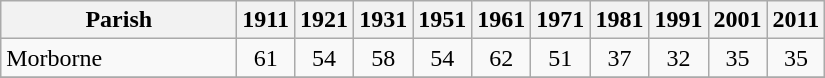<table class="wikitable" style="text-align:center;">
<tr>
<th width="150">Parish<br></th>
<th width="30">1911<br></th>
<th width="30">1921<br></th>
<th width="30">1931<br></th>
<th width="30">1951<br></th>
<th width="30">1961<br></th>
<th width="30">1971<br></th>
<th width="30">1981<br></th>
<th width="30">1991<br></th>
<th width="30">2001<br></th>
<th width="30">2011 <br></th>
</tr>
<tr>
<td align=left>Morborne</td>
<td align="center">61</td>
<td align="center">54</td>
<td align="center">58</td>
<td align="center">54</td>
<td align="center">62</td>
<td align="center">51</td>
<td align="center">37</td>
<td align="center">32</td>
<td align="center">35</td>
<td align="center">35</td>
</tr>
<tr>
</tr>
</table>
